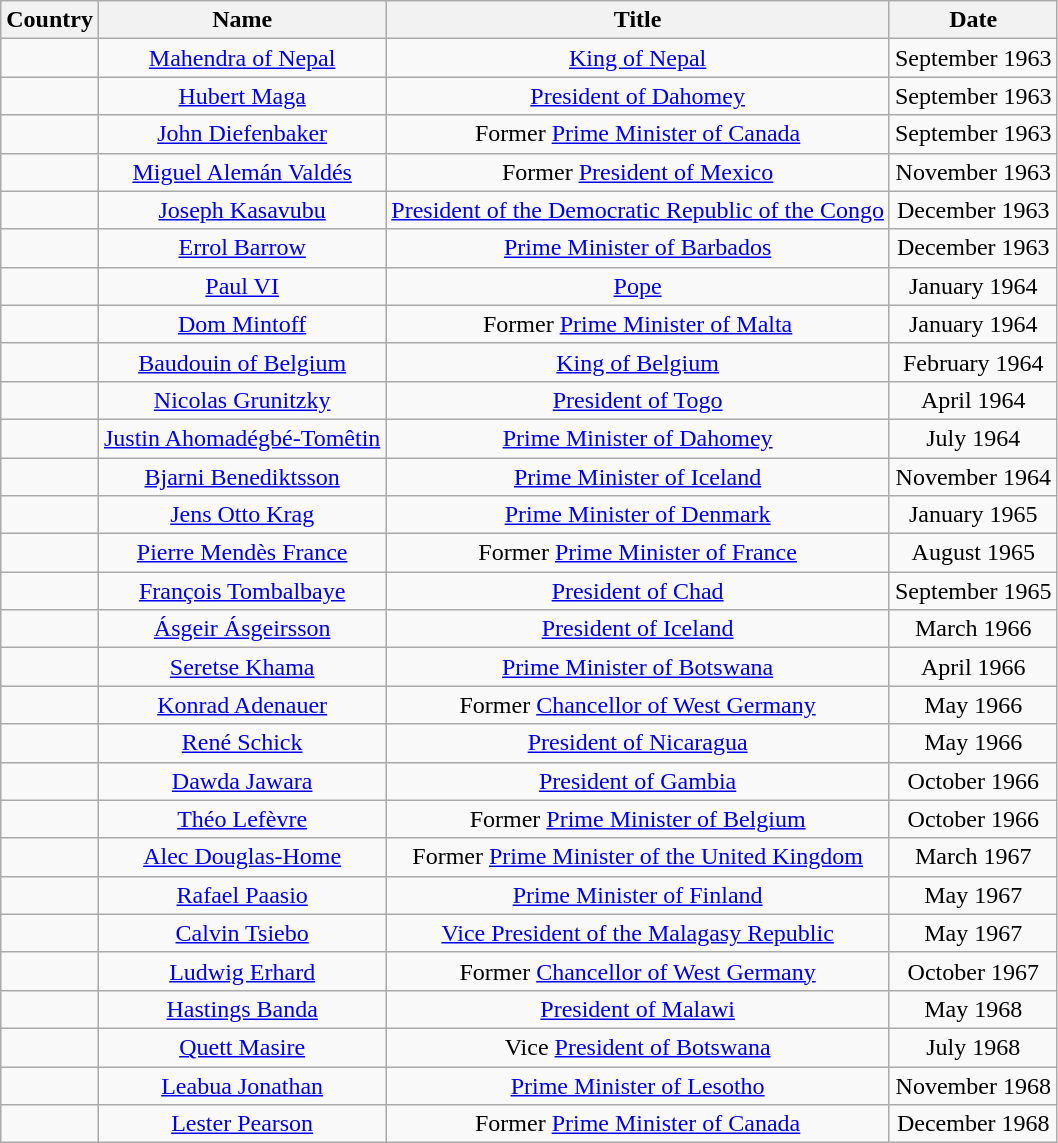<table class="wikitable" style="text-align:center;">
<tr>
<th>Country</th>
<th>Name</th>
<th>Title</th>
<th>Date</th>
</tr>
<tr>
<td></td>
<td><a href='#'>Mahendra of Nepal</a></td>
<td><a href='#'>King of Nepal</a></td>
<td>September 1963</td>
</tr>
<tr>
<td></td>
<td><a href='#'>Hubert Maga</a></td>
<td><a href='#'>President of Dahomey</a></td>
<td>September 1963</td>
</tr>
<tr>
<td></td>
<td><a href='#'>John Diefenbaker</a></td>
<td>Former <a href='#'>Prime Minister of Canada</a></td>
<td>September 1963</td>
</tr>
<tr>
<td></td>
<td><a href='#'>Miguel Alemán Valdés</a></td>
<td>Former <a href='#'>President of Mexico</a></td>
<td>November 1963</td>
</tr>
<tr>
<td></td>
<td><a href='#'>Joseph Kasavubu</a></td>
<td><a href='#'>President of the Democratic Republic of the Congo</a></td>
<td>December 1963</td>
</tr>
<tr>
<td></td>
<td><a href='#'>Errol Barrow</a></td>
<td><a href='#'>Prime Minister of Barbados</a></td>
<td>December 1963</td>
</tr>
<tr>
<td></td>
<td><a href='#'>Paul VI</a></td>
<td><a href='#'>Pope</a></td>
<td>January 1964</td>
</tr>
<tr>
<td></td>
<td><a href='#'>Dom Mintoff</a></td>
<td>Former <a href='#'>Prime Minister of Malta</a></td>
<td>January 1964</td>
</tr>
<tr>
<td></td>
<td><a href='#'>Baudouin of Belgium</a></td>
<td><a href='#'>King of Belgium</a></td>
<td>February 1964</td>
</tr>
<tr>
<td></td>
<td><a href='#'>Nicolas Grunitzky</a></td>
<td><a href='#'>President of Togo</a></td>
<td>April 1964</td>
</tr>
<tr>
<td></td>
<td><a href='#'>Justin Ahomadégbé-Tomêtin</a></td>
<td><a href='#'>Prime Minister of Dahomey</a></td>
<td>July 1964</td>
</tr>
<tr>
<td></td>
<td><a href='#'>Bjarni Benediktsson</a></td>
<td><a href='#'>Prime Minister of Iceland</a></td>
<td>November 1964</td>
</tr>
<tr>
<td></td>
<td><a href='#'>Jens Otto Krag</a></td>
<td><a href='#'>Prime Minister of Denmark</a></td>
<td>January 1965</td>
</tr>
<tr>
<td></td>
<td><a href='#'>Pierre Mendès France</a></td>
<td>Former <a href='#'>Prime Minister of France</a></td>
<td>August 1965</td>
</tr>
<tr>
<td></td>
<td><a href='#'>François Tombalbaye</a></td>
<td><a href='#'>President of Chad</a></td>
<td>September 1965</td>
</tr>
<tr>
<td></td>
<td><a href='#'>Ásgeir Ásgeirsson</a></td>
<td><a href='#'>President of Iceland</a></td>
<td>March 1966</td>
</tr>
<tr>
<td></td>
<td><a href='#'>Seretse Khama</a></td>
<td><a href='#'>Prime Minister of Botswana</a></td>
<td>April 1966</td>
</tr>
<tr>
<td></td>
<td><a href='#'>Konrad Adenauer</a></td>
<td>Former <a href='#'>Chancellor of West Germany</a></td>
<td>May 1966</td>
</tr>
<tr>
<td></td>
<td><a href='#'>René Schick</a></td>
<td><a href='#'>President of Nicaragua</a></td>
<td>May 1966</td>
</tr>
<tr>
<td></td>
<td><a href='#'>Dawda Jawara</a></td>
<td><a href='#'>President of Gambia</a></td>
<td>October 1966</td>
</tr>
<tr>
<td></td>
<td><a href='#'>Théo Lefèvre</a></td>
<td>Former <a href='#'>Prime Minister of Belgium</a></td>
<td>October 1966</td>
</tr>
<tr>
<td></td>
<td><a href='#'>Alec Douglas-Home</a></td>
<td>Former <a href='#'>Prime Minister of the United Kingdom</a></td>
<td>March 1967</td>
</tr>
<tr>
<td></td>
<td><a href='#'>Rafael Paasio</a></td>
<td><a href='#'>Prime Minister of Finland</a></td>
<td>May 1967</td>
</tr>
<tr>
<td></td>
<td><a href='#'>Calvin Tsiebo</a></td>
<td><a href='#'>Vice President of the Malagasy Republic</a></td>
<td>May 1967</td>
</tr>
<tr>
<td></td>
<td><a href='#'>Ludwig Erhard</a></td>
<td>Former <a href='#'>Chancellor of West Germany</a></td>
<td>October 1967</td>
</tr>
<tr>
<td></td>
<td><a href='#'>Hastings Banda</a></td>
<td><a href='#'>President of Malawi</a></td>
<td>May 1968</td>
</tr>
<tr>
<td></td>
<td><a href='#'>Quett Masire</a></td>
<td>Vice <a href='#'>President of Botswana</a></td>
<td>July 1968</td>
</tr>
<tr>
<td></td>
<td><a href='#'>Leabua Jonathan</a></td>
<td><a href='#'>Prime Minister of Lesotho</a></td>
<td>November 1968</td>
</tr>
<tr>
<td></td>
<td><a href='#'>Lester Pearson</a></td>
<td>Former <a href='#'>Prime Minister of Canada</a></td>
<td>December 1968</td>
</tr>
</table>
